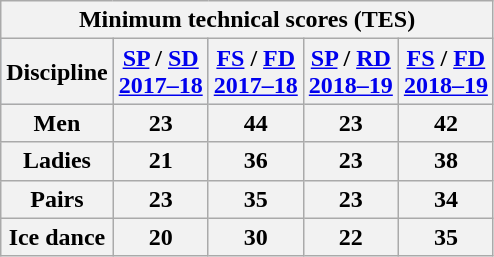<table class="wikitable">
<tr>
<th colspan=5 align=center>Minimum technical scores (TES)</th>
</tr>
<tr bgcolor=b0c4de align=center>
<th>Discipline</th>
<th><a href='#'>SP</a> / <a href='#'>SD</a><br><a href='#'>2017–18</a></th>
<th><a href='#'>FS</a> / <a href='#'>FD</a><br><a href='#'>2017–18</a></th>
<th><a href='#'>SP</a> / <a href='#'>RD</a><br><a href='#'>2018–19</a></th>
<th><a href='#'>FS</a> / <a href='#'>FD</a><br><a href='#'>2018–19</a></th>
</tr>
<tr>
<th>Men</th>
<th>23</th>
<th>44</th>
<th>23</th>
<th>42</th>
</tr>
<tr>
<th>Ladies</th>
<th>21</th>
<th>36</th>
<th>23</th>
<th>38</th>
</tr>
<tr>
<th>Pairs</th>
<th>23</th>
<th>35</th>
<th>23</th>
<th>34</th>
</tr>
<tr>
<th>Ice dance</th>
<th>20</th>
<th>30</th>
<th>22</th>
<th>35</th>
</tr>
</table>
